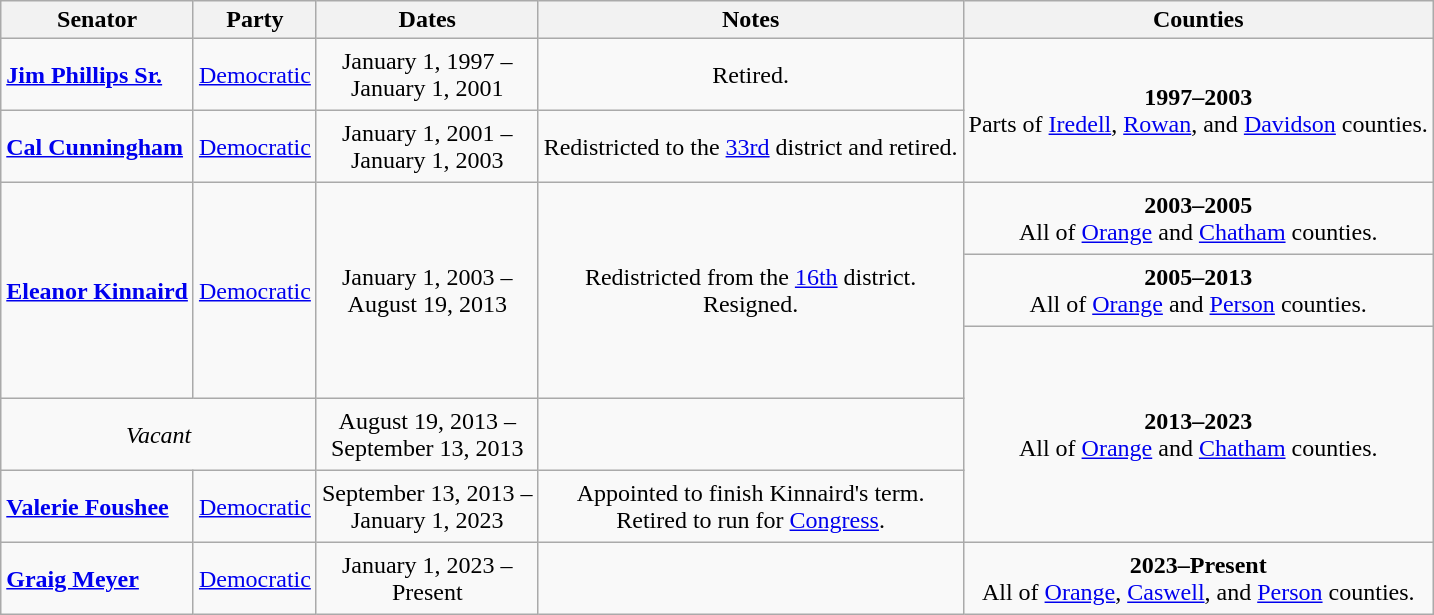<table class=wikitable style="text-align:center">
<tr>
<th>Senator</th>
<th>Party</th>
<th>Dates</th>
<th>Notes</th>
<th>Counties</th>
</tr>
<tr style="height:3em">
<td align=left><strong><a href='#'>Jim Phillips Sr.</a></strong></td>
<td><a href='#'>Democratic</a></td>
<td nowrap>January 1, 1997 – <br> January 1, 2001</td>
<td>Retired.</td>
<td rowspan=2><strong>1997–2003</strong><br> Parts of <a href='#'>Iredell</a>, <a href='#'>Rowan</a>, and <a href='#'>Davidson</a> counties.</td>
</tr>
<tr style="height:3em">
<td align=left><strong><a href='#'>Cal Cunningham</a></strong></td>
<td><a href='#'>Democratic</a></td>
<td nowrap>January 1, 2001 – <br> January 1, 2003</td>
<td>Redistricted to the <a href='#'>33rd</a> district and retired.</td>
</tr>
<tr style="height:3em">
<td rowspan=3 align=left><strong><a href='#'>Eleanor Kinnaird</a></strong></td>
<td rowspan=3 ><a href='#'>Democratic</a></td>
<td rowspan=3 nowrap>January 1, 2003 – <br> August 19, 2013</td>
<td rowspan=3>Redistricted from the <a href='#'>16th</a> district. <br> Resigned.</td>
<td><strong>2003–2005</strong><br> All of <a href='#'>Orange</a> and <a href='#'>Chatham</a> counties.</td>
</tr>
<tr style="height:3em">
<td><strong>2005–2013</strong><br> All of <a href='#'>Orange</a> and <a href='#'>Person</a> counties.</td>
</tr>
<tr style="height:3em">
<td rowspan=3><strong>2013–2023</strong><br> All of <a href='#'>Orange</a> and <a href='#'>Chatham</a> counties.</td>
</tr>
<tr style="height:3em">
<td colspan=2><em>Vacant</em></td>
<td nowrap>August 19, 2013 – <br> September 13, 2013</td>
<td></td>
</tr>
<tr style="height:3em">
<td align=left><strong><a href='#'>Valerie Foushee</a></strong></td>
<td><a href='#'>Democratic</a></td>
<td nowrap>September 13, 2013 – <br> January 1, 2023</td>
<td>Appointed to finish Kinnaird's term. <br> Retired to run for <a href='#'>Congress</a>.</td>
</tr>
<tr style="height:3em">
<td align=left><strong><a href='#'>Graig Meyer</a></strong></td>
<td><a href='#'>Democratic</a></td>
<td nowrap>January 1, 2023 – <br> Present</td>
<td></td>
<td><strong>2023–Present</strong><br>All of <a href='#'>Orange</a>, <a href='#'>Caswell</a>, and <a href='#'>Person</a> counties.</td>
</tr>
</table>
